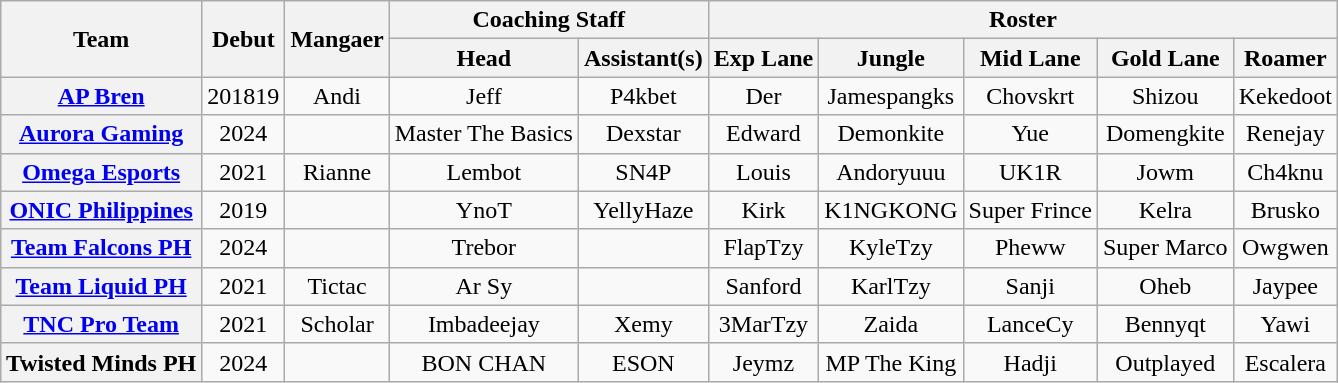<table class="wikitable sortable" style="text-align:center; margin-left:auto; margin-right: auto;">
<tr>
<th rowspan="2">Team</th>
<th rowspan="2">Debut</th>
<th rowspan="2">Mangaer</th>
<th colspan="2">Coaching Staff</th>
<th colspan="5">Roster</th>
</tr>
<tr>
<th>Head</th>
<th>Assistant(s)</th>
<th>Exp Lane</th>
<th>Jungle</th>
<th>Mid Lane</th>
<th>Gold Lane</th>
<th>Roamer</th>
</tr>
<tr>
<th><a href='#'>AP Bren</a></th>
<td>201819</td>
<td>Andi</td>
<td>Jeff</td>
<td>P4kbet</td>
<td>Der</td>
<td>Jamespangks</td>
<td>Chovskrt</td>
<td>Shizou</td>
<td>Kekedoot</td>
</tr>
<tr>
<th><a href='#'>Aurora Gaming</a></th>
<td>2024</td>
<td></td>
<td>Master The Basics</td>
<td>Dexstar</td>
<td>Edward</td>
<td>Demonkite</td>
<td>Yue</td>
<td>Domengkite</td>
<td>Renejay</td>
</tr>
<tr>
<th><a href='#'>Omega Esports</a></th>
<td>2021</td>
<td>Rianne</td>
<td>Lembot</td>
<td>SN4P</td>
<td>Louis</td>
<td>Andoryuuu</td>
<td>UK1R</td>
<td>Jowm</td>
<td>Ch4knu</td>
</tr>
<tr>
<th><a href='#'>ONIC Philippines</a></th>
<td 2019>2019</td>
<td></td>
<td>YnoT</td>
<td>YellyHaze</td>
<td>Kirk</td>
<td>K1NGKONG</td>
<td>Super Frince</td>
<td>Kelra</td>
<td>Brusko</td>
</tr>
<tr>
<th><a href='#'>Team Falcons PH</a></th>
<td>2024</td>
<td></td>
<td>Trebor</td>
<td></td>
<td>FlapTzy</td>
<td>KyleTzy</td>
<td>Pheww</td>
<td>Super Marco</td>
<td>Owgwen</td>
</tr>
<tr>
<th><a href='#'>Team Liquid PH</a></th>
<td>2021</td>
<td>Tictac</td>
<td>Ar Sy</td>
<td></td>
<td>Sanford</td>
<td>KarlTzy</td>
<td>Sanji</td>
<td>Oheb</td>
<td>Jaypee</td>
</tr>
<tr>
<th><a href='#'>TNC Pro Team</a></th>
<td>2021</td>
<td>Scholar</td>
<td>Imbadeejay</td>
<td>Xemy</td>
<td>3MarTzy</td>
<td>Zaida</td>
<td>LanceCy</td>
<td>Bennyqt</td>
<td>Yawi</td>
</tr>
<tr>
<th>Twisted Minds PH</th>
<td 2024>2024</td>
<td></td>
<td>BON CHAN</td>
<td>ESON</td>
<td>Jeymz</td>
<td>MP The King</td>
<td>Hadji</td>
<td>Outplayed</td>
<td>Escalera</td>
</tr>
</table>
